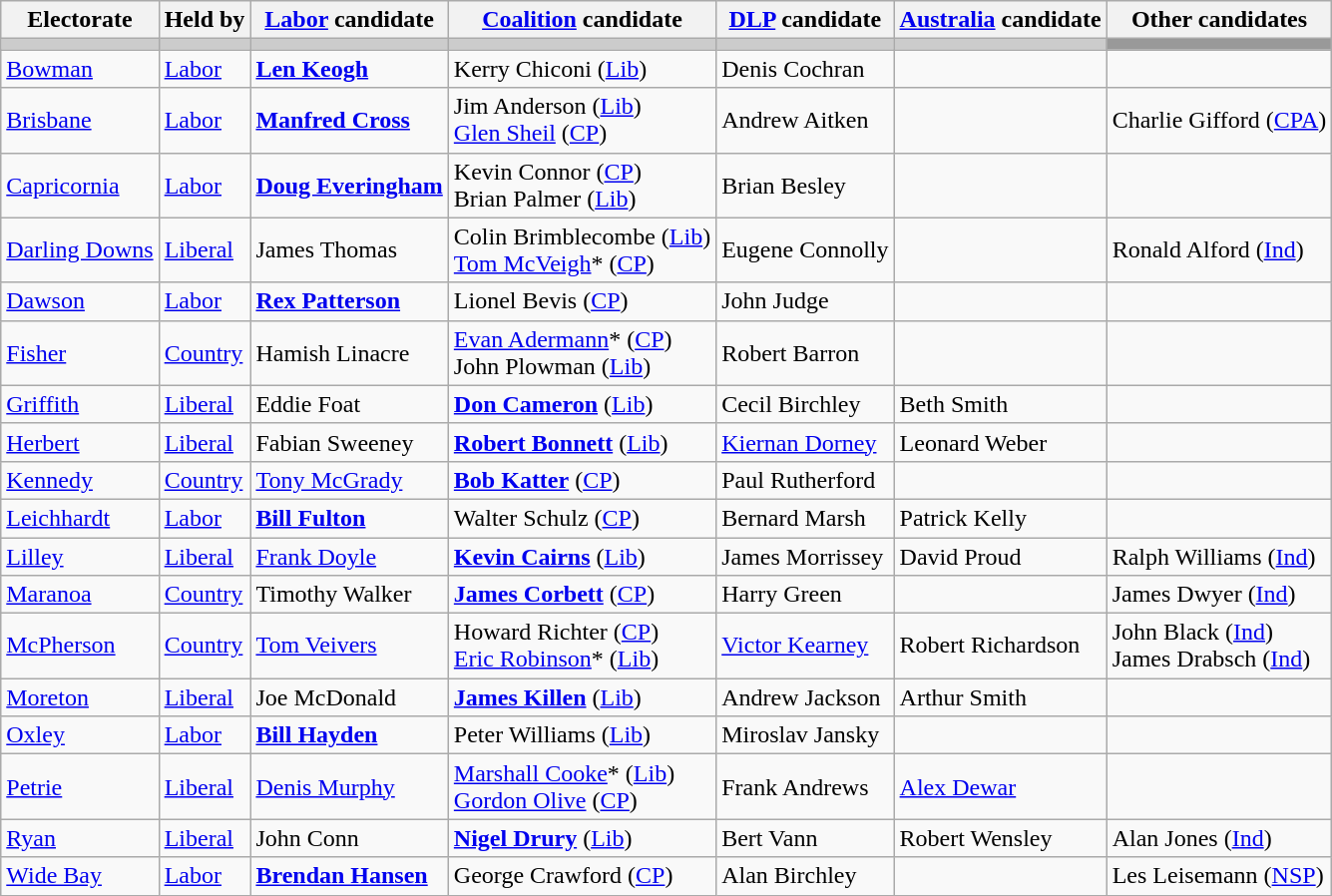<table class="wikitable">
<tr>
<th>Electorate</th>
<th>Held by</th>
<th><a href='#'>Labor</a> candidate</th>
<th><a href='#'>Coalition</a> candidate</th>
<th><a href='#'>DLP</a> candidate</th>
<th><a href='#'>Australia</a> candidate</th>
<th>Other candidates</th>
</tr>
<tr bgcolor="#cccccc">
<td></td>
<td></td>
<td></td>
<td></td>
<td></td>
<td></td>
<td bgcolor="#999999"></td>
</tr>
<tr>
<td><a href='#'>Bowman</a></td>
<td><a href='#'>Labor</a></td>
<td><strong><a href='#'>Len Keogh</a></strong></td>
<td>Kerry Chiconi (<a href='#'>Lib</a>)</td>
<td>Denis Cochran</td>
<td></td>
<td></td>
</tr>
<tr>
<td><a href='#'>Brisbane</a></td>
<td><a href='#'>Labor</a></td>
<td><strong><a href='#'>Manfred Cross</a></strong></td>
<td>Jim Anderson (<a href='#'>Lib</a>)<br><a href='#'>Glen Sheil</a> (<a href='#'>CP</a>)</td>
<td>Andrew Aitken</td>
<td></td>
<td>Charlie Gifford (<a href='#'>CPA</a>)</td>
</tr>
<tr>
<td><a href='#'>Capricornia</a></td>
<td><a href='#'>Labor</a></td>
<td><strong><a href='#'>Doug Everingham</a></strong></td>
<td>Kevin Connor (<a href='#'>CP</a>)<br>Brian Palmer (<a href='#'>Lib</a>)</td>
<td>Brian Besley</td>
<td></td>
<td></td>
</tr>
<tr>
<td><a href='#'>Darling Downs</a></td>
<td><a href='#'>Liberal</a></td>
<td>James Thomas</td>
<td>Colin Brimblecombe (<a href='#'>Lib</a>)<br><a href='#'>Tom McVeigh</a>* (<a href='#'>CP</a>)</td>
<td>Eugene Connolly</td>
<td></td>
<td>Ronald Alford (<a href='#'>Ind</a>)</td>
</tr>
<tr>
<td><a href='#'>Dawson</a></td>
<td><a href='#'>Labor</a></td>
<td><strong><a href='#'>Rex Patterson</a></strong></td>
<td>Lionel Bevis (<a href='#'>CP</a>)</td>
<td>John Judge</td>
<td></td>
<td></td>
</tr>
<tr>
<td><a href='#'>Fisher</a></td>
<td><a href='#'>Country</a></td>
<td>Hamish Linacre</td>
<td><a href='#'>Evan Adermann</a>* (<a href='#'>CP</a>)<br>John Plowman (<a href='#'>Lib</a>)</td>
<td>Robert Barron</td>
<td></td>
<td></td>
</tr>
<tr>
<td><a href='#'>Griffith</a></td>
<td><a href='#'>Liberal</a></td>
<td>Eddie Foat</td>
<td><strong><a href='#'>Don Cameron</a></strong> (<a href='#'>Lib</a>)</td>
<td>Cecil Birchley</td>
<td>Beth Smith</td>
<td></td>
</tr>
<tr>
<td><a href='#'>Herbert</a></td>
<td><a href='#'>Liberal</a></td>
<td>Fabian Sweeney</td>
<td><strong><a href='#'>Robert Bonnett</a></strong> (<a href='#'>Lib</a>)</td>
<td><a href='#'>Kiernan Dorney</a></td>
<td>Leonard Weber</td>
<td></td>
</tr>
<tr>
<td><a href='#'>Kennedy</a></td>
<td><a href='#'>Country</a></td>
<td><a href='#'>Tony McGrady</a></td>
<td><strong><a href='#'>Bob Katter</a></strong> (<a href='#'>CP</a>)</td>
<td>Paul Rutherford</td>
<td></td>
<td></td>
</tr>
<tr>
<td><a href='#'>Leichhardt</a></td>
<td><a href='#'>Labor</a></td>
<td><strong><a href='#'>Bill Fulton</a></strong></td>
<td>Walter Schulz (<a href='#'>CP</a>)</td>
<td>Bernard Marsh</td>
<td>Patrick Kelly</td>
<td></td>
</tr>
<tr>
<td><a href='#'>Lilley</a></td>
<td><a href='#'>Liberal</a></td>
<td><a href='#'>Frank Doyle</a></td>
<td><strong><a href='#'>Kevin Cairns</a></strong> (<a href='#'>Lib</a>)</td>
<td>James Morrissey</td>
<td>David Proud</td>
<td>Ralph Williams (<a href='#'>Ind</a>)</td>
</tr>
<tr>
<td><a href='#'>Maranoa</a></td>
<td><a href='#'>Country</a></td>
<td>Timothy Walker</td>
<td><strong><a href='#'>James Corbett</a></strong> (<a href='#'>CP</a>)</td>
<td>Harry Green</td>
<td></td>
<td>James Dwyer (<a href='#'>Ind</a>)</td>
</tr>
<tr>
<td><a href='#'>McPherson</a></td>
<td><a href='#'>Country</a></td>
<td><a href='#'>Tom Veivers</a></td>
<td>Howard Richter (<a href='#'>CP</a>)<br><a href='#'>Eric Robinson</a>* (<a href='#'>Lib</a>)</td>
<td><a href='#'>Victor Kearney</a></td>
<td>Robert Richardson</td>
<td>John Black (<a href='#'>Ind</a>)<br>James Drabsch (<a href='#'>Ind</a>)</td>
</tr>
<tr>
<td><a href='#'>Moreton</a></td>
<td><a href='#'>Liberal</a></td>
<td>Joe McDonald</td>
<td><strong><a href='#'>James Killen</a></strong> (<a href='#'>Lib</a>)</td>
<td>Andrew Jackson</td>
<td>Arthur Smith</td>
<td></td>
</tr>
<tr>
<td><a href='#'>Oxley</a></td>
<td><a href='#'>Labor</a></td>
<td><strong><a href='#'>Bill Hayden</a></strong></td>
<td>Peter Williams (<a href='#'>Lib</a>)</td>
<td>Miroslav Jansky</td>
<td></td>
<td></td>
</tr>
<tr>
<td><a href='#'>Petrie</a></td>
<td><a href='#'>Liberal</a></td>
<td><a href='#'>Denis Murphy</a></td>
<td><a href='#'>Marshall Cooke</a>* (<a href='#'>Lib</a>)<br><a href='#'>Gordon Olive</a> (<a href='#'>CP</a>)</td>
<td>Frank Andrews</td>
<td><a href='#'>Alex Dewar</a></td>
<td></td>
</tr>
<tr>
<td><a href='#'>Ryan</a></td>
<td><a href='#'>Liberal</a></td>
<td>John Conn</td>
<td><strong><a href='#'>Nigel Drury</a></strong> (<a href='#'>Lib</a>)</td>
<td>Bert Vann</td>
<td>Robert Wensley</td>
<td>Alan Jones (<a href='#'>Ind</a>)</td>
</tr>
<tr>
<td><a href='#'>Wide Bay</a></td>
<td><a href='#'>Labor</a></td>
<td><strong><a href='#'>Brendan Hansen</a></strong></td>
<td>George Crawford (<a href='#'>CP</a>)</td>
<td>Alan Birchley</td>
<td></td>
<td>Les Leisemann (<a href='#'>NSP</a>)</td>
</tr>
</table>
